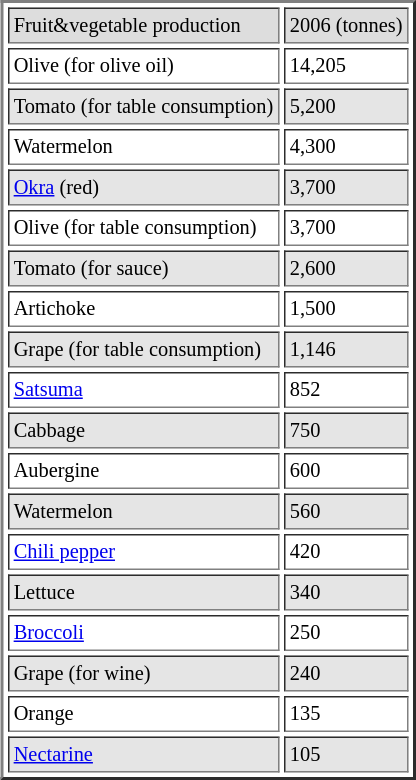<table border="2" style="font-size: 85%" align=right cellpadding="3" cellspacing="3">
<tr bgcolor="#dddddd">
<td>Fruit&vegetable production</td>
<td>2006 (tonnes)</td>
</tr>
<tr bgcolor="#ffffff">
<td>Olive (for olive oil)</td>
<td>14,205</td>
</tr>
<tr bgcolor="#e5e5e5">
<td>Tomato (for table consumption)</td>
<td>5,200</td>
</tr>
<tr bgcolor="#ffffff">
<td>Watermelon</td>
<td>4,300</td>
</tr>
<tr bgcolor="#e5e5e5">
<td><a href='#'>Okra</a> (red)</td>
<td>3,700</td>
</tr>
<tr bgcolor="#ffffff">
<td>Olive (for table consumption)</td>
<td>3,700</td>
</tr>
<tr bgcolor="#e5e5e5">
<td>Tomato (for sauce)</td>
<td>2,600</td>
</tr>
<tr bgcolor="#ffffff">
<td>Artichoke</td>
<td>1,500</td>
</tr>
<tr bgcolor="#e5e5e5">
<td>Grape (for table consumption)</td>
<td>1,146</td>
</tr>
<tr bgcolor="#ffffff">
<td><a href='#'>Satsuma</a></td>
<td>852</td>
</tr>
<tr bgcolor="#e5e5e5">
<td>Cabbage</td>
<td>750</td>
</tr>
<tr bgcolor="#ffffff">
<td>Aubergine</td>
<td>600</td>
</tr>
<tr bgcolor="#e5e5e5">
<td>Watermelon</td>
<td>560</td>
</tr>
<tr bgcolor="#ffffff">
<td><a href='#'>Chili pepper</a></td>
<td>420</td>
</tr>
<tr bgcolor="#e5e5e5">
<td>Lettuce</td>
<td>340</td>
</tr>
<tr bgcolor="#ffffff">
<td><a href='#'>Broccoli</a></td>
<td>250</td>
</tr>
<tr bgcolor="#e5e5e5">
<td>Grape (for wine)</td>
<td>240</td>
</tr>
<tr bgcolor="#ffffff">
<td>Orange</td>
<td>135</td>
</tr>
<tr bgcolor="#e5e5e5">
<td><a href='#'>Nectarine</a></td>
<td>105</td>
</tr>
</table>
